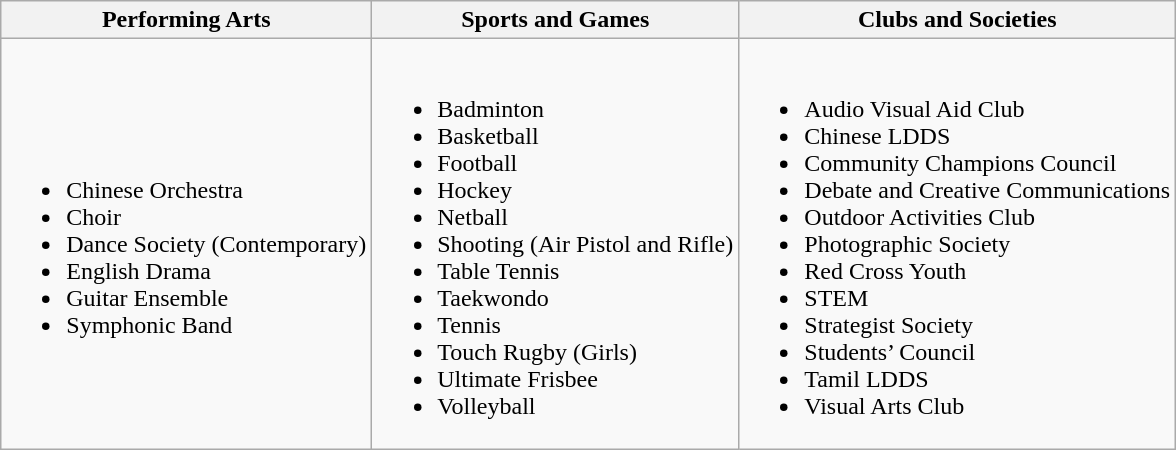<table class="wikitable" border="1">
<tr>
<th>Performing Arts</th>
<th>Sports and Games</th>
<th>Clubs and Societies</th>
</tr>
<tr>
<td><br><ul><li>Chinese Orchestra</li><li>Choir</li><li>Dance Society (Contemporary)</li><li>English Drama</li><li>Guitar Ensemble</li><li>Symphonic Band</li></ul></td>
<td><br><ul><li>Badminton</li><li>Basketball</li><li>Football</li><li>Hockey</li><li>Netball</li><li>Shooting (Air Pistol and Rifle)</li><li>Table Tennis</li><li>Taekwondo</li><li>Tennis</li><li>Touch Rugby (Girls)</li><li>Ultimate Frisbee</li><li>Volleyball</li></ul></td>
<td><br><ul><li>Audio Visual Aid Club</li><li>Chinese LDDS</li><li>Community Champions Council</li><li>Debate and Creative Communications</li><li>Outdoor Activities Club</li><li>Photographic Society</li><li>Red Cross Youth</li><li>STEM</li><li>Strategist Society</li><li>Students’ Council</li><li>Tamil LDDS</li><li>Visual Arts Club</li></ul></td>
</tr>
</table>
